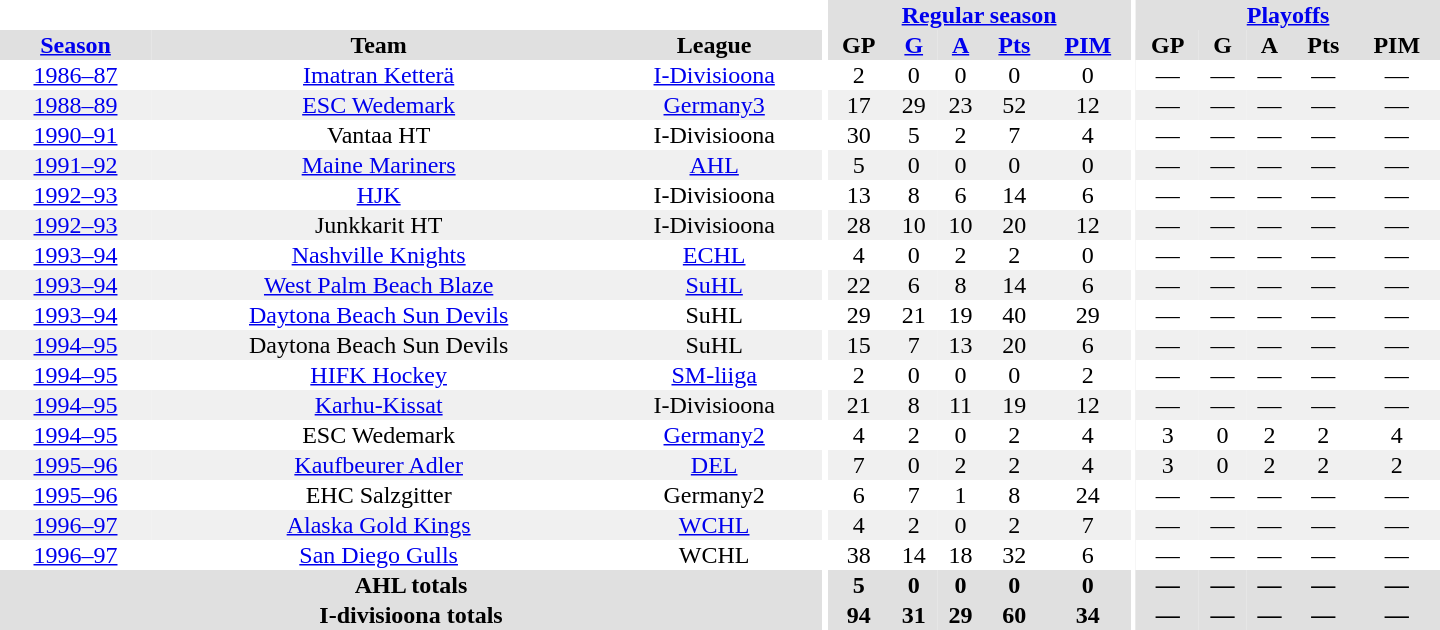<table border="0" cellpadding="1" cellspacing="0" style="text-align:center; width:60em">
<tr bgcolor="#e0e0e0">
<th colspan="3" bgcolor="#ffffff"></th>
<th rowspan="99" bgcolor="#ffffff"></th>
<th colspan="5"><a href='#'>Regular season</a></th>
<th rowspan="99" bgcolor="#ffffff"></th>
<th colspan="5"><a href='#'>Playoffs</a></th>
</tr>
<tr bgcolor="#e0e0e0">
<th><a href='#'>Season</a></th>
<th>Team</th>
<th>League</th>
<th>GP</th>
<th><a href='#'>G</a></th>
<th><a href='#'>A</a></th>
<th><a href='#'>Pts</a></th>
<th><a href='#'>PIM</a></th>
<th>GP</th>
<th>G</th>
<th>A</th>
<th>Pts</th>
<th>PIM</th>
</tr>
<tr>
<td><a href='#'>1986–87</a></td>
<td><a href='#'>Imatran Ketterä</a></td>
<td><a href='#'>I-Divisioona</a></td>
<td>2</td>
<td>0</td>
<td>0</td>
<td>0</td>
<td>0</td>
<td>—</td>
<td>—</td>
<td>—</td>
<td>—</td>
<td>—</td>
</tr>
<tr bgcolor="#f0f0f0">
<td><a href='#'>1988–89</a></td>
<td><a href='#'>ESC Wedemark</a></td>
<td><a href='#'>Germany3</a></td>
<td>17</td>
<td>29</td>
<td>23</td>
<td>52</td>
<td>12</td>
<td>—</td>
<td>—</td>
<td>—</td>
<td>—</td>
<td>—</td>
</tr>
<tr>
<td><a href='#'>1990–91</a></td>
<td>Vantaa HT</td>
<td>I-Divisioona</td>
<td>30</td>
<td>5</td>
<td>2</td>
<td>7</td>
<td>4</td>
<td>—</td>
<td>—</td>
<td>—</td>
<td>—</td>
<td>—</td>
</tr>
<tr bgcolor="#f0f0f0">
<td><a href='#'>1991–92</a></td>
<td><a href='#'>Maine Mariners</a></td>
<td><a href='#'>AHL</a></td>
<td>5</td>
<td>0</td>
<td>0</td>
<td>0</td>
<td>0</td>
<td>—</td>
<td>—</td>
<td>—</td>
<td>—</td>
<td>—</td>
</tr>
<tr>
<td><a href='#'>1992–93</a></td>
<td><a href='#'>HJK</a></td>
<td>I-Divisioona</td>
<td>13</td>
<td>8</td>
<td>6</td>
<td>14</td>
<td>6</td>
<td>—</td>
<td>—</td>
<td>—</td>
<td>—</td>
<td>—</td>
</tr>
<tr bgcolor="#f0f0f0">
<td><a href='#'>1992–93</a></td>
<td>Junkkarit HT</td>
<td>I-Divisioona</td>
<td>28</td>
<td>10</td>
<td>10</td>
<td>20</td>
<td>12</td>
<td>—</td>
<td>—</td>
<td>—</td>
<td>—</td>
<td>—</td>
</tr>
<tr>
<td><a href='#'>1993–94</a></td>
<td><a href='#'>Nashville Knights</a></td>
<td><a href='#'>ECHL</a></td>
<td>4</td>
<td>0</td>
<td>2</td>
<td>2</td>
<td>0</td>
<td>—</td>
<td>—</td>
<td>—</td>
<td>—</td>
<td>—</td>
</tr>
<tr bgcolor="#f0f0f0">
<td><a href='#'>1993–94</a></td>
<td><a href='#'>West Palm Beach Blaze</a></td>
<td><a href='#'>SuHL</a></td>
<td>22</td>
<td>6</td>
<td>8</td>
<td>14</td>
<td>6</td>
<td>—</td>
<td>—</td>
<td>—</td>
<td>—</td>
<td>—</td>
</tr>
<tr>
<td><a href='#'>1993–94</a></td>
<td><a href='#'>Daytona Beach Sun Devils</a></td>
<td>SuHL</td>
<td>29</td>
<td>21</td>
<td>19</td>
<td>40</td>
<td>29</td>
<td>—</td>
<td>—</td>
<td>—</td>
<td>—</td>
<td>—</td>
</tr>
<tr bgcolor="#f0f0f0">
<td><a href='#'>1994–95</a></td>
<td>Daytona Beach Sun Devils</td>
<td>SuHL</td>
<td>15</td>
<td>7</td>
<td>13</td>
<td>20</td>
<td>6</td>
<td>—</td>
<td>—</td>
<td>—</td>
<td>—</td>
<td>—</td>
</tr>
<tr>
<td><a href='#'>1994–95</a></td>
<td><a href='#'>HIFK Hockey</a></td>
<td><a href='#'>SM-liiga</a></td>
<td>2</td>
<td>0</td>
<td>0</td>
<td>0</td>
<td>2</td>
<td>—</td>
<td>—</td>
<td>—</td>
<td>—</td>
<td>—</td>
</tr>
<tr bgcolor="#f0f0f0">
<td><a href='#'>1994–95</a></td>
<td><a href='#'>Karhu-Kissat</a></td>
<td>I-Divisioona</td>
<td>21</td>
<td>8</td>
<td>11</td>
<td>19</td>
<td>12</td>
<td>—</td>
<td>—</td>
<td>—</td>
<td>—</td>
<td>—</td>
</tr>
<tr>
<td><a href='#'>1994–95</a></td>
<td>ESC Wedemark</td>
<td><a href='#'>Germany2</a></td>
<td>4</td>
<td>2</td>
<td>0</td>
<td>2</td>
<td>4</td>
<td>3</td>
<td>0</td>
<td>2</td>
<td>2</td>
<td>4</td>
</tr>
<tr bgcolor="#f0f0f0">
<td><a href='#'>1995–96</a></td>
<td><a href='#'>Kaufbeurer Adler</a></td>
<td><a href='#'>DEL</a></td>
<td>7</td>
<td>0</td>
<td>2</td>
<td>2</td>
<td>4</td>
<td>3</td>
<td>0</td>
<td>2</td>
<td>2</td>
<td>2</td>
</tr>
<tr>
<td><a href='#'>1995–96</a></td>
<td>EHC Salzgitter</td>
<td>Germany2</td>
<td>6</td>
<td>7</td>
<td>1</td>
<td>8</td>
<td>24</td>
<td>—</td>
<td>—</td>
<td>—</td>
<td>—</td>
<td>—</td>
</tr>
<tr bgcolor="#f0f0f0">
<td><a href='#'>1996–97</a></td>
<td><a href='#'>Alaska Gold Kings</a></td>
<td><a href='#'>WCHL</a></td>
<td>4</td>
<td>2</td>
<td>0</td>
<td>2</td>
<td>7</td>
<td>—</td>
<td>—</td>
<td>—</td>
<td>—</td>
<td>—</td>
</tr>
<tr>
<td><a href='#'>1996–97</a></td>
<td><a href='#'>San Diego Gulls</a></td>
<td>WCHL</td>
<td>38</td>
<td>14</td>
<td>18</td>
<td>32</td>
<td>6</td>
<td>—</td>
<td>—</td>
<td>—</td>
<td>—</td>
<td>—</td>
</tr>
<tr>
</tr>
<tr ALIGN="center" bgcolor="#e0e0e0">
<th colspan="3">AHL totals</th>
<th ALIGN="center">5</th>
<th ALIGN="center">0</th>
<th ALIGN="center">0</th>
<th ALIGN="center">0</th>
<th ALIGN="center">0</th>
<th ALIGN="center">—</th>
<th ALIGN="center">—</th>
<th ALIGN="center">—</th>
<th ALIGN="center">—</th>
<th ALIGN="center">—</th>
</tr>
<tr>
</tr>
<tr ALIGN="center" bgcolor="#e0e0e0">
<th colspan="3">I-divisioona totals</th>
<th ALIGN="center">94</th>
<th ALIGN="center">31</th>
<th ALIGN="center">29</th>
<th ALIGN="center">60</th>
<th ALIGN="center">34</th>
<th ALIGN="center">—</th>
<th ALIGN="center">—</th>
<th ALIGN="center">—</th>
<th ALIGN="center">—</th>
<th ALIGN="center">—</th>
</tr>
</table>
